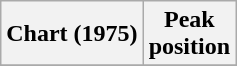<table class="wikitable plainrowheaders">
<tr>
<th>Chart (1975)</th>
<th>Peak<br>position</th>
</tr>
<tr>
</tr>
</table>
